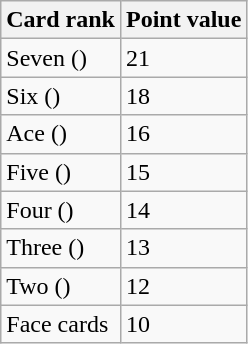<table class="wikitable">
<tr>
<th>Card rank</th>
<th>Point value</th>
</tr>
<tr>
<td>Seven ()</td>
<td>21</td>
</tr>
<tr>
<td>Six ()</td>
<td>18</td>
</tr>
<tr>
<td>Ace ()</td>
<td>16</td>
</tr>
<tr>
<td>Five ()</td>
<td>15</td>
</tr>
<tr>
<td>Four ()</td>
<td>14</td>
</tr>
<tr>
<td>Three ()</td>
<td>13</td>
</tr>
<tr>
<td>Two ()</td>
<td>12</td>
</tr>
<tr>
<td>Face cards</td>
<td>10</td>
</tr>
</table>
